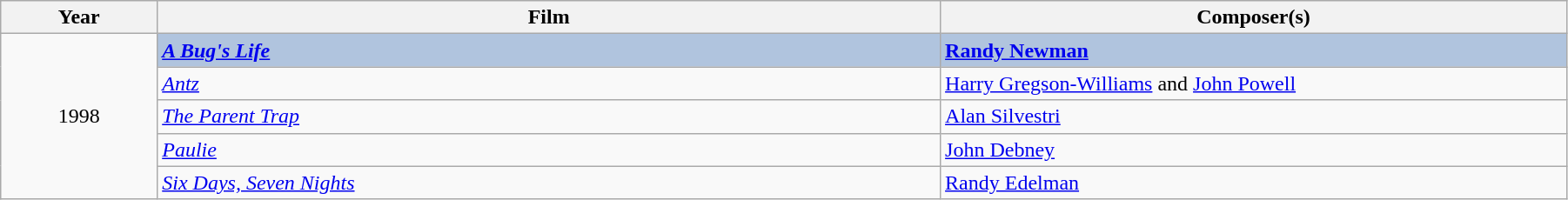<table class="wikitable" width="95%" cellpadding="5">
<tr>
<th width="10%">Year</th>
<th width="50%">Film</th>
<th width="40%">Composer(s)</th>
</tr>
<tr>
<td rowspan="5" style="text-align:center;">1998<br></td>
<td style="background:#B0C4DE;"><strong><em><a href='#'>A Bug's Life</a></em></strong></td>
<td style="background:#B0C4DE;"><strong><a href='#'>Randy Newman</a></strong></td>
</tr>
<tr>
<td><em><a href='#'>Antz</a></em></td>
<td><a href='#'>Harry Gregson-Williams</a> and <a href='#'>John Powell</a></td>
</tr>
<tr>
<td><em><a href='#'>The Parent Trap</a></em></td>
<td><a href='#'>Alan Silvestri</a></td>
</tr>
<tr>
<td><em><a href='#'>Paulie</a></em></td>
<td><a href='#'>John Debney</a></td>
</tr>
<tr>
<td><em><a href='#'>Six Days, Seven Nights</a></em></td>
<td><a href='#'>Randy Edelman</a></td>
</tr>
</table>
